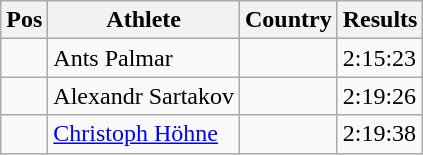<table class="wikitable">
<tr>
<th>Pos</th>
<th>Athlete</th>
<th>Country</th>
<th>Results</th>
</tr>
<tr>
<td align="center"></td>
<td>Ants Palmar</td>
<td></td>
<td>2:15:23</td>
</tr>
<tr>
<td align="center"></td>
<td>Alexandr Sartakov</td>
<td></td>
<td>2:19:26</td>
</tr>
<tr>
<td align="center"></td>
<td><a href='#'>Christoph Höhne</a></td>
<td></td>
<td>2:19:38</td>
</tr>
</table>
